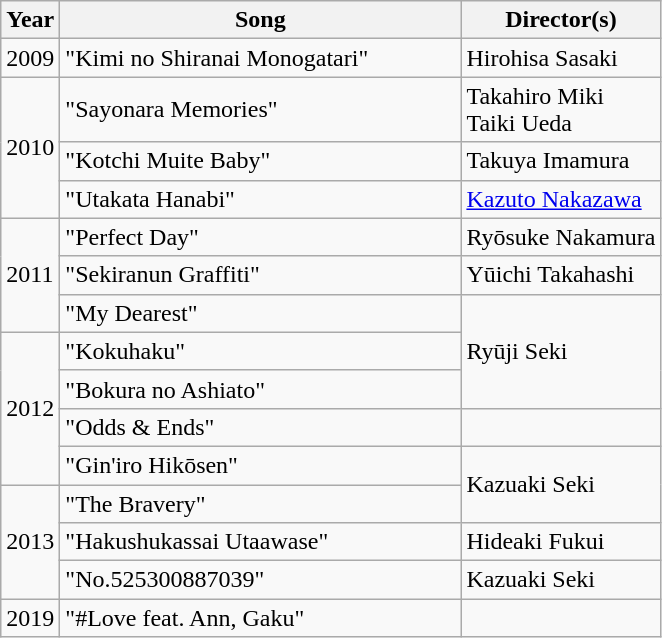<table class="wikitable">
<tr>
<th>Year</th>
<th width="260">Song</th>
<th>Director(s)</th>
</tr>
<tr>
<td>2009</td>
<td>"Kimi no Shiranai Monogatari"</td>
<td>Hirohisa Sasaki</td>
</tr>
<tr>
<td rowspan="3">2010</td>
<td>"Sayonara Memories"</td>
<td>Takahiro Miki<br>Taiki Ueda</td>
</tr>
<tr>
<td>"Kotchi Muite Baby"</td>
<td>Takuya Imamura</td>
</tr>
<tr>
<td>"Utakata Hanabi"</td>
<td><a href='#'>Kazuto Nakazawa</a></td>
</tr>
<tr>
<td rowspan="3">2011</td>
<td>"Perfect Day"</td>
<td>Ryōsuke Nakamura</td>
</tr>
<tr>
<td>"Sekiranun Graffiti"</td>
<td>Yūichi Takahashi</td>
</tr>
<tr>
<td>"My Dearest"</td>
<td rowspan="3">Ryūji Seki</td>
</tr>
<tr>
<td rowspan="4">2012</td>
<td>"Kokuhaku"</td>
</tr>
<tr>
<td>"Bokura no Ashiato"</td>
</tr>
<tr>
<td>"Odds & Ends"</td>
<td></td>
</tr>
<tr>
<td>"Gin'iro Hikōsen"</td>
<td rowspan="2">Kazuaki Seki</td>
</tr>
<tr>
<td rowspan="3">2013</td>
<td>"The Bravery"</td>
</tr>
<tr>
<td>"Hakushukassai Utaawase"</td>
<td>Hideaki Fukui</td>
</tr>
<tr>
<td>"No.525300887039"</td>
<td>Kazuaki Seki</td>
</tr>
<tr>
<td>2019</td>
<td>"#Love feat. Ann, Gaku"</td>
<td></td>
</tr>
</table>
